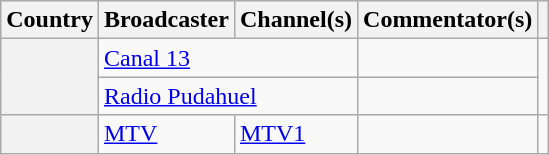<table class="wikitable plainrowheaders">
<tr>
<th scope="col">Country</th>
<th scope="col">Broadcaster</th>
<th scope="col">Channel(s)</th>
<th scope="col">Commentator(s)</th>
<th scope="col"></th>
</tr>
<tr>
<th scope="row" rowspan="2"></th>
<td colspan="2"><a href='#'>Canal 13</a></td>
<td></td>
<td rowspan="2"></td>
</tr>
<tr>
<td colspan="2"><a href='#'>Radio Pudahuel</a></td>
<td></td>
</tr>
<tr>
<th scope="row"></th>
<td><a href='#'>MTV</a></td>
<td><a href='#'>MTV1</a></td>
<td></td>
<td style="text-align:center"></td>
</tr>
</table>
